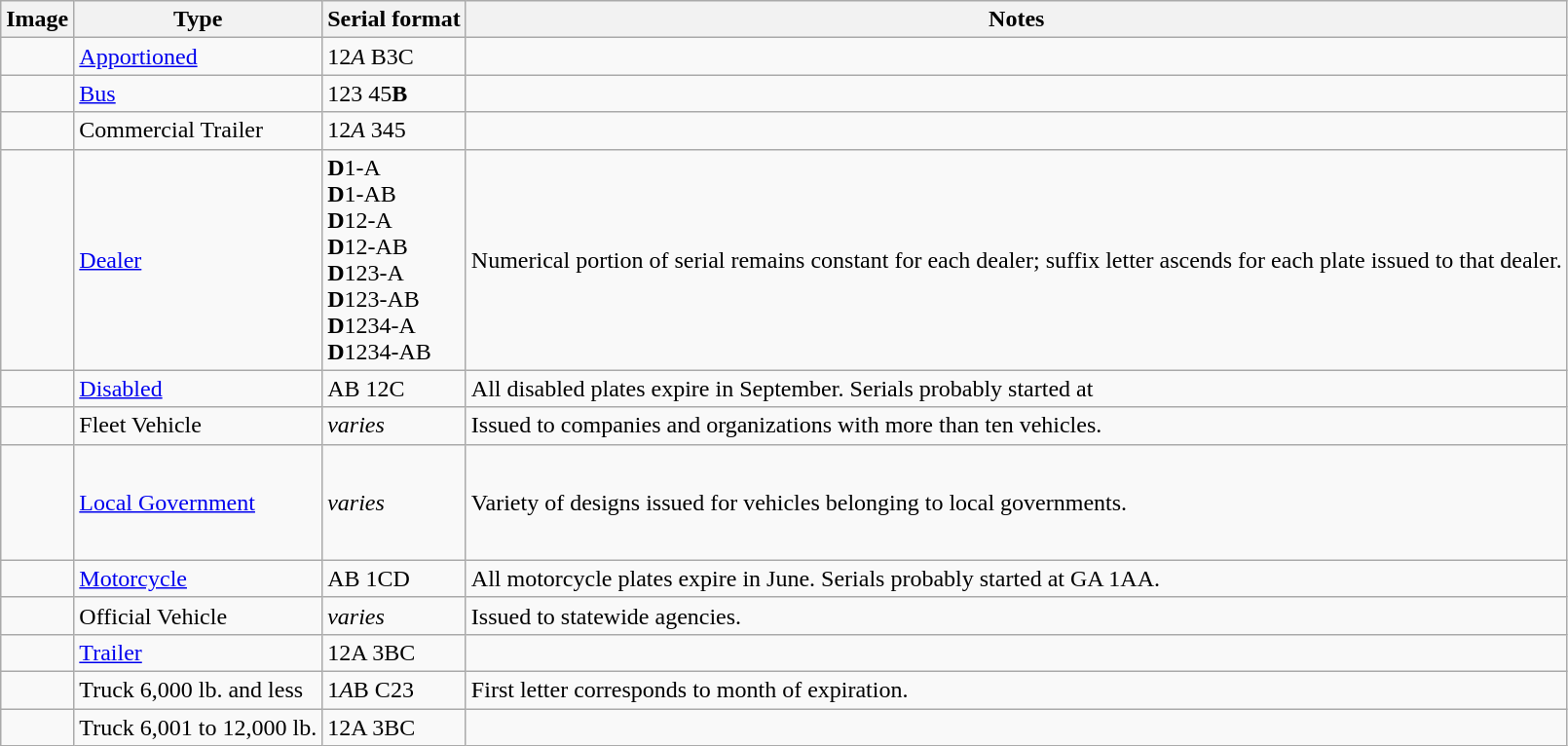<table class="wikitable">
<tr>
<th>Image</th>
<th>Type</th>
<th>Serial format</th>
<th>Notes</th>
</tr>
<tr>
<td></td>
<td><a href='#'>Apportioned</a></td>
<td>12<em>A</em> B3C</td>
<td></td>
</tr>
<tr>
<td></td>
<td><a href='#'>Bus</a></td>
<td>123 45<strong>B</strong></td>
<td></td>
</tr>
<tr>
<td></td>
<td>Commercial Trailer</td>
<td>12<em>A</em> 345</td>
<td></td>
</tr>
<tr>
<td></td>
<td><a href='#'>Dealer</a></td>
<td><strong>D</strong>1-A<br><strong>D</strong>1-AB<br><strong>D</strong>12-A<br><strong>D</strong>12-AB<br><strong>D</strong>123-A<br><strong>D</strong>123-AB<br><strong>D</strong>1234-A<br><strong>D</strong>1234-AB</td>
<td>Numerical portion of serial remains constant for each dealer; suffix letter ascends for each plate issued to that dealer.</td>
</tr>
<tr>
<td></td>
<td><a href='#'>Disabled</a></td>
<td> AB 12C</td>
<td>All disabled plates expire in September. Serials probably started at </td>
</tr>
<tr>
<td></td>
<td>Fleet Vehicle</td>
<td><em>varies</em></td>
<td>Issued to companies and organizations with more than ten vehicles.</td>
</tr>
<tr>
<td><br><br><br><br></td>
<td><a href='#'>Local Government</a></td>
<td><em>varies</em></td>
<td>Variety of designs issued for vehicles belonging to local governments.</td>
</tr>
<tr>
<td></td>
<td><a href='#'>Motorcycle</a></td>
<td>AB 1CD</td>
<td>All motorcycle plates expire in June. Serials probably started at GA 1AA.</td>
</tr>
<tr>
<td></td>
<td>Official Vehicle</td>
<td><em>varies</em></td>
<td>Issued to statewide agencies.</td>
</tr>
<tr>
<td></td>
<td><a href='#'>Trailer</a></td>
<td>12A 3BC</td>
<td></td>
</tr>
<tr>
<td></td>
<td>Truck 6,000 lb. and less</td>
<td>1<em>A</em>B C23</td>
<td>First letter corresponds to month of expiration.</td>
</tr>
<tr>
<td></td>
<td>Truck 6,001 to 12,000 lb.</td>
<td>12A 3BC</td>
<td></td>
</tr>
</table>
